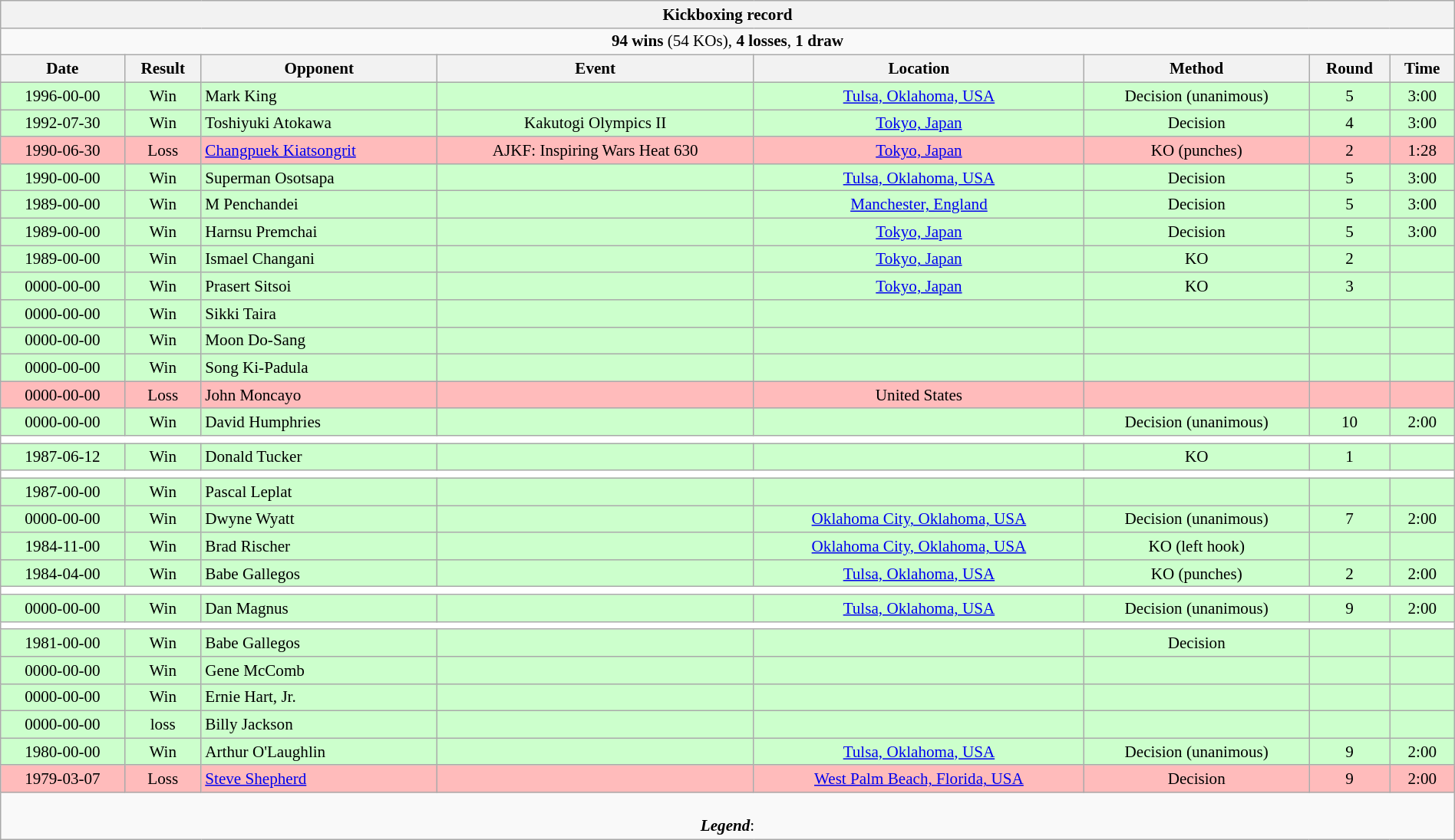<table class="wikitable collapsible"  style="width:100%; font-size:88%; text-align:center;">
<tr>
<th colspan=9>Kickboxing record</th>
</tr>
<tr valign="top">
<td colspan=9><strong>94 wins</strong> (54 KOs), <strong>4 losses</strong>, <strong>1 draw</strong></td>
</tr>
<tr>
<th>Date</th>
<th>Result</th>
<th>Opponent</th>
<th>Event</th>
<th>Location</th>
<th>Method</th>
<th>Round</th>
<th>Time</th>
</tr>
<tr style="background:#cfc;">
<td>1996-00-00</td>
<td>Win</td>
<td align=left> Mark King</td>
<td></td>
<td><a href='#'>Tulsa, Oklahoma, USA</a></td>
<td>Decision (unanimous)</td>
<td>5</td>
<td>3:00</td>
</tr>
<tr style="background:#cfc;">
<td>1992-07-30</td>
<td>Win</td>
<td align=left> Toshiyuki Atokawa</td>
<td>Kakutogi Olympics II</td>
<td><a href='#'>Tokyo, Japan</a></td>
<td>Decision</td>
<td>4</td>
<td>3:00</td>
</tr>
<tr style="background:#fbb;">
<td>1990-06-30</td>
<td>Loss</td>
<td align=left> <a href='#'>Changpuek Kiatsongrit</a></td>
<td>AJKF: Inspiring Wars Heat 630</td>
<td><a href='#'>Tokyo, Japan</a></td>
<td>KO (punches)</td>
<td>2</td>
<td>1:28</td>
</tr>
<tr style="background:#cfc;">
<td>1990-00-00</td>
<td>Win</td>
<td align=left> Superman Osotsapa</td>
<td></td>
<td><a href='#'>Tulsa, Oklahoma, USA</a></td>
<td>Decision</td>
<td>5</td>
<td>3:00</td>
</tr>
<tr style="background:#cfc;">
<td>1989-00-00</td>
<td>Win</td>
<td align=left> M Penchandei</td>
<td></td>
<td><a href='#'>Manchester, England</a></td>
<td>Decision</td>
<td>5</td>
<td>3:00</td>
</tr>
<tr style="background:#cfc;">
<td>1989-00-00</td>
<td>Win</td>
<td align=left> Harnsu Premchai</td>
<td></td>
<td><a href='#'>Tokyo, Japan</a></td>
<td>Decision</td>
<td>5</td>
<td>3:00</td>
</tr>
<tr style="background:#cfc;">
<td>1989-00-00</td>
<td>Win</td>
<td align=left> Ismael Changani</td>
<td></td>
<td><a href='#'>Tokyo, Japan</a></td>
<td>KO</td>
<td>2</td>
<td></td>
</tr>
<tr style="background:#cfc;">
<td>0000-00-00</td>
<td>Win</td>
<td align=left> Prasert Sitsoi</td>
<td></td>
<td><a href='#'>Tokyo, Japan</a></td>
<td>KO</td>
<td>3</td>
<td></td>
</tr>
<tr style="background:#cfc;">
<td>0000-00-00</td>
<td>Win</td>
<td align=left> Sikki Taira</td>
<td></td>
<td></td>
<td></td>
<td></td>
<td></td>
</tr>
<tr style="background:#cfc;">
<td>0000-00-00</td>
<td>Win</td>
<td align=left> Moon Do-Sang</td>
<td></td>
<td></td>
<td></td>
<td></td>
<td></td>
</tr>
<tr style="background:#cfc;">
<td>0000-00-00</td>
<td>Win</td>
<td align=left> Song Ki-Padula</td>
<td></td>
<td></td>
<td></td>
<td></td>
<td></td>
</tr>
<tr style="background:#fbb;">
<td>0000-00-00</td>
<td>Loss</td>
<td align=left> John Moncayo</td>
<td></td>
<td>United States</td>
<td></td>
<td></td>
<td></td>
</tr>
<tr style="background:#cfc;">
<td>0000-00-00</td>
<td>Win</td>
<td align=left> David Humphries</td>
<td></td>
<td></td>
<td>Decision (unanimous)</td>
<td>10</td>
<td>2:00</td>
</tr>
<tr>
<th style="background:white" colspan=9></th>
</tr>
<tr style="background:#cfc;">
<td>1987-06-12</td>
<td>Win</td>
<td align=left> Donald Tucker</td>
<td></td>
<td></td>
<td>KO</td>
<td>1</td>
<td></td>
</tr>
<tr>
<th style="background:white" colspan=9></th>
</tr>
<tr style="background:#cfc;">
<td>1987-00-00</td>
<td>Win</td>
<td align=left> Pascal Leplat</td>
<td></td>
<td></td>
<td></td>
<td></td>
<td></td>
</tr>
<tr style="background:#cfc;">
<td>0000-00-00</td>
<td>Win</td>
<td align=left> Dwyne Wyatt</td>
<td></td>
<td><a href='#'>Oklahoma City, Oklahoma, USA</a></td>
<td>Decision (unanimous)</td>
<td>7</td>
<td>2:00</td>
</tr>
<tr style="background:#cfc;">
<td>1984-11-00</td>
<td>Win</td>
<td align=left> Brad Rischer</td>
<td></td>
<td><a href='#'>Oklahoma City, Oklahoma, USA</a></td>
<td>KO (left hook)</td>
<td></td>
<td></td>
</tr>
<tr style="background:#cfc;">
<td>1984-04-00</td>
<td>Win</td>
<td align=left> Babe Gallegos</td>
<td></td>
<td><a href='#'>Tulsa, Oklahoma, USA</a></td>
<td>KO (punches)</td>
<td>2</td>
<td>2:00</td>
</tr>
<tr>
<th style="background:white" colspan=9></th>
</tr>
<tr style="background:#cfc;">
<td>0000-00-00</td>
<td>Win</td>
<td align=left> Dan Magnus</td>
<td></td>
<td><a href='#'>Tulsa, Oklahoma, USA</a></td>
<td>Decision (unanimous)</td>
<td>9</td>
<td>2:00</td>
</tr>
<tr>
<th style="background:white" colspan=9></th>
</tr>
<tr style="background:#cfc;">
<td>1981-00-00</td>
<td>Win</td>
<td align=left> Babe Gallegos</td>
<td></td>
<td></td>
<td>Decision</td>
<td></td>
<td></td>
</tr>
<tr style="background:#cfc;">
<td>0000-00-00</td>
<td>Win</td>
<td align=left> Gene McComb</td>
<td></td>
<td></td>
<td></td>
<td></td>
<td></td>
</tr>
<tr style="background:#cfc;">
<td>0000-00-00</td>
<td>Win</td>
<td align=left> Ernie Hart, Jr.</td>
<td></td>
<td></td>
<td></td>
<td></td>
<td></td>
</tr>
<tr style="background:#cfc;">
<td>0000-00-00</td>
<td>loss</td>
<td align=left> Billy Jackson</td>
<td></td>
<td></td>
<td></td>
<td></td>
<td></td>
</tr>
<tr style="background:#cfc;">
<td>1980-00-00</td>
<td>Win</td>
<td align=left> Arthur O'Laughlin</td>
<td></td>
<td><a href='#'>Tulsa, Oklahoma, USA</a></td>
<td>Decision (unanimous)</td>
<td>9</td>
<td>2:00</td>
</tr>
<tr style="background:#fbb;">
<td>1979-03-07</td>
<td>Loss</td>
<td align=left> <a href='#'>Steve Shepherd</a></td>
<td></td>
<td><a href='#'>West Palm Beach, Florida, USA</a></td>
<td>Decision</td>
<td>9</td>
<td>2:00</td>
</tr>
<tr>
<td colspan=9><br><strong><em>Legend</em></strong>: 


</td>
</tr>
</table>
